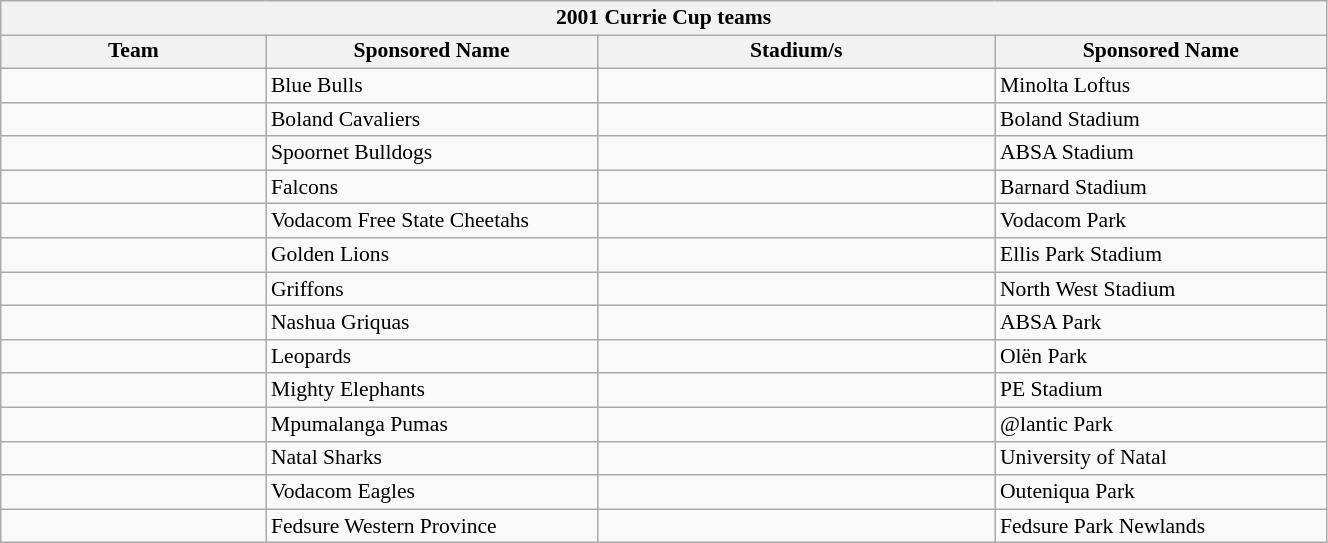<table class="wikitable sortable" style="text-align:left; line-height:110%; font-size:90%; width:70%;">
<tr>
<th colspan="100%" align=center><strong>2001 Currie Cup teams</strong></th>
</tr>
<tr>
<th width="20%">Team</th>
<th width="25%">Sponsored Name</th>
<th width="30%">Stadium/s</th>
<th width="25%">Sponsored Name</th>
</tr>
<tr>
<td></td>
<td>Blue Bulls</td>
<td></td>
<td>Minolta Loftus</td>
</tr>
<tr>
<td></td>
<td>Boland Cavaliers</td>
<td></td>
<td>Boland Stadium</td>
</tr>
<tr>
<td></td>
<td>Spoornet Bulldogs</td>
<td></td>
<td>ABSA Stadium</td>
</tr>
<tr>
<td></td>
<td>Falcons</td>
<td></td>
<td>Barnard Stadium</td>
</tr>
<tr>
<td></td>
<td>Vodacom Free State Cheetahs</td>
<td></td>
<td>Vodacom Park</td>
</tr>
<tr>
<td></td>
<td>Golden Lions</td>
<td></td>
<td>Ellis Park Stadium</td>
</tr>
<tr>
<td></td>
<td>Griffons</td>
<td></td>
<td>North West Stadium</td>
</tr>
<tr>
<td></td>
<td>Nashua Griquas</td>
<td></td>
<td>ABSA Park</td>
</tr>
<tr>
<td></td>
<td>Leopards</td>
<td></td>
<td>Olën Park</td>
</tr>
<tr>
<td></td>
<td>Mighty Elephants</td>
<td></td>
<td>PE Stadium</td>
</tr>
<tr>
<td></td>
<td>Mpumalanga Pumas</td>
<td></td>
<td>@lantic Park</td>
</tr>
<tr>
<td></td>
<td>Natal Sharks</td>
<td></td>
<td>University of Natal</td>
</tr>
<tr>
<td></td>
<td>Vodacom Eagles</td>
<td></td>
<td>Outeniqua Park</td>
</tr>
<tr>
<td></td>
<td>Fedsure Western Province</td>
<td></td>
<td>Fedsure Park Newlands</td>
</tr>
</table>
